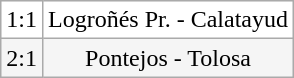<table class="wikitable">
<tr align=center bgcolor=white>
<td>1:1</td>
<td>Logroñés Pr. - Calatayud</td>
</tr>
<tr align=center bgcolor=#F5F5F5>
<td>2:1</td>
<td>Pontejos - Tolosa</td>
</tr>
</table>
